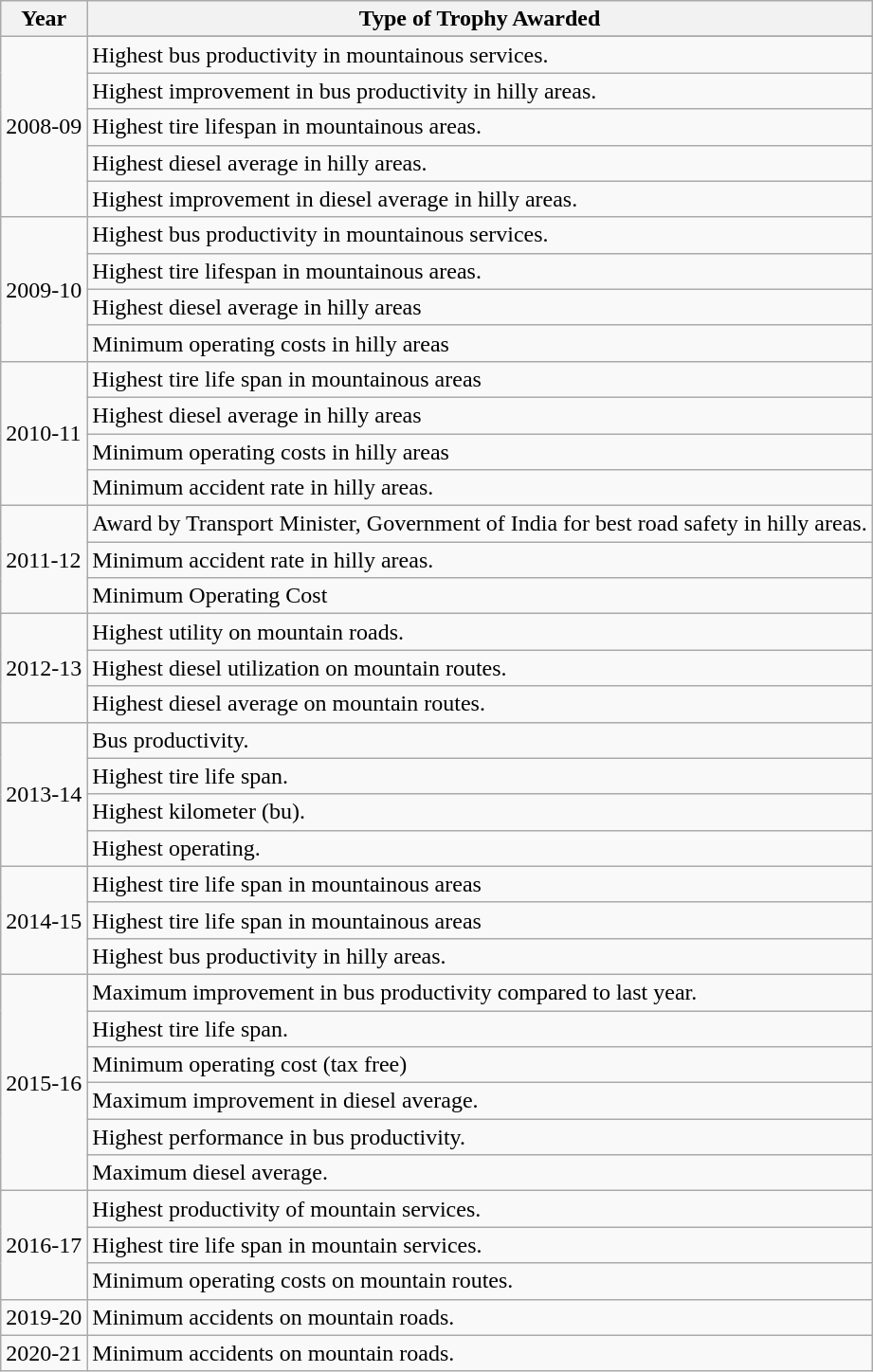<table class="wikitable">
<tr>
<th>Year</th>
<th>Type of Trophy Awarded</th>
</tr>
<tr>
<td rowspan="6">2008-09</td>
</tr>
<tr>
<td>Highest bus productivity in mountainous services.</td>
</tr>
<tr>
<td>Highest improvement in bus productivity in hilly areas.</td>
</tr>
<tr>
<td>Highest tire lifespan in mountainous areas.</td>
</tr>
<tr>
<td>Highest diesel average in hilly areas.</td>
</tr>
<tr>
<td>Highest improvement in diesel average in hilly areas.</td>
</tr>
<tr>
<td rowspan="4">2009-10</td>
<td>Highest bus productivity in mountainous services.</td>
</tr>
<tr>
<td>Highest tire lifespan in mountainous areas.</td>
</tr>
<tr>
<td>Highest diesel average in hilly areas</td>
</tr>
<tr>
<td>Minimum operating costs in hilly areas</td>
</tr>
<tr>
<td rowspan="4">2010-11</td>
<td>Highest tire life span in mountainous areas</td>
</tr>
<tr>
<td>Highest diesel average in hilly areas</td>
</tr>
<tr>
<td>Minimum operating costs in hilly areas</td>
</tr>
<tr>
<td>Minimum accident rate in hilly areas.</td>
</tr>
<tr>
<td rowspan="3">2011-12</td>
<td>Award by Transport Minister, Government of India for best road safety in hilly areas.</td>
</tr>
<tr>
<td>Minimum accident rate in hilly areas.</td>
</tr>
<tr>
<td>Minimum Operating Cost</td>
</tr>
<tr>
<td rowspan="3">2012-13</td>
<td>Highest utility on mountain roads.</td>
</tr>
<tr>
<td>Highest diesel utilization on mountain routes.</td>
</tr>
<tr>
<td>Highest diesel average on mountain routes.</td>
</tr>
<tr>
<td rowspan="4">2013-14</td>
<td>Bus productivity.</td>
</tr>
<tr>
<td>Highest tire life span.</td>
</tr>
<tr>
<td>Highest kilometer (bu).</td>
</tr>
<tr>
<td>Highest operating.</td>
</tr>
<tr>
<td rowspan="3">2014-15</td>
<td>Highest tire life span in mountainous areas</td>
</tr>
<tr>
<td>Highest tire life span in mountainous areas</td>
</tr>
<tr>
<td>Highest bus productivity in hilly areas.</td>
</tr>
<tr>
<td rowspan="6">2015-16</td>
<td>Maximum improvement in bus productivity compared to last year.</td>
</tr>
<tr>
<td>Highest tire life span.</td>
</tr>
<tr>
<td>Minimum operating cost (tax free)</td>
</tr>
<tr>
<td>Maximum improvement in diesel average.</td>
</tr>
<tr>
<td>Highest performance in bus productivity.</td>
</tr>
<tr>
<td>Maximum diesel average.</td>
</tr>
<tr>
<td rowspan="3">2016-17</td>
<td>Highest productivity of mountain services.</td>
</tr>
<tr>
<td>Highest tire life span in mountain services.</td>
</tr>
<tr>
<td>Minimum operating costs on mountain routes.</td>
</tr>
<tr>
<td>2019-20</td>
<td>Minimum accidents on mountain roads.</td>
</tr>
<tr>
<td>2020-21</td>
<td>Minimum accidents on mountain roads.</td>
</tr>
</table>
